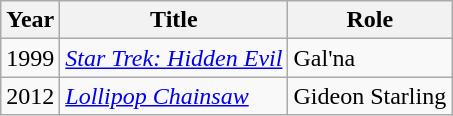<table class="wikitable">
<tr>
<th>Year</th>
<th>Title</th>
<th>Role</th>
</tr>
<tr>
<td>1999</td>
<td><em><a href='#'>Star Trek: Hidden Evil</a></em></td>
<td>Gal'na</td>
</tr>
<tr>
<td>2012</td>
<td><em><a href='#'>Lollipop Chainsaw</a></em></td>
<td>Gideon Starling</td>
</tr>
</table>
